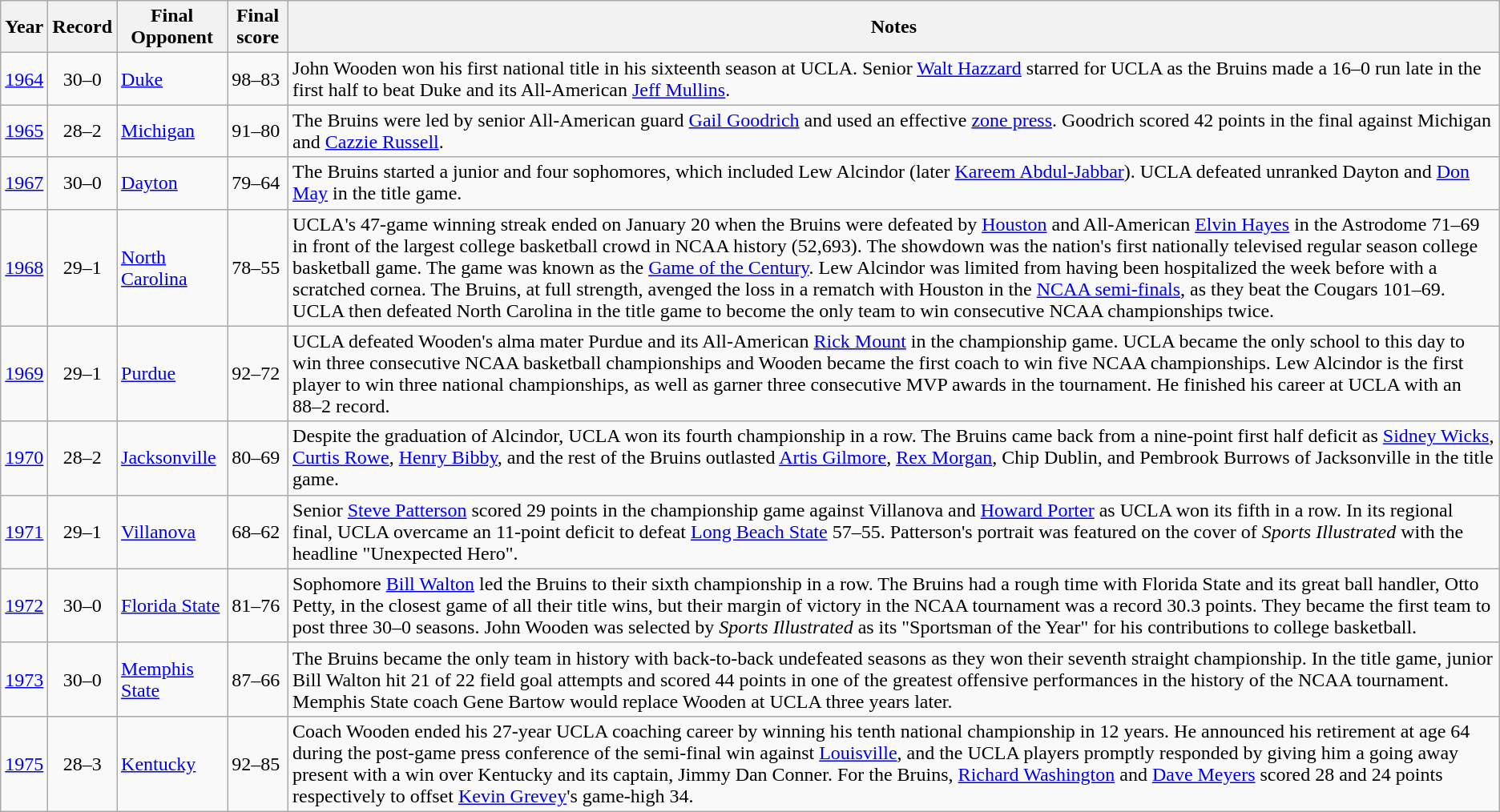<table class="wikitable">
<tr>
<th><strong>Year</strong></th>
<th><strong>Record</strong></th>
<th><strong>Final Opponent</strong></th>
<th><strong>Final score</strong></th>
<th><strong>Notes</strong></th>
</tr>
<tr>
<td><a href='#'>1964</a></td>
<td align=center>30–0</td>
<td><a href='#'>Duke</a></td>
<td>98–83</td>
<td>John Wooden won his first national title in his sixteenth season at UCLA. Senior <a href='#'>Walt Hazzard</a> starred for UCLA as the Bruins made a 16–0 run late in the first half to beat Duke and its All-American <a href='#'>Jeff Mullins</a>.</td>
</tr>
<tr>
<td><a href='#'>1965</a></td>
<td align=center>28–2</td>
<td><a href='#'>Michigan</a></td>
<td>91–80</td>
<td>The Bruins were led by senior All-American guard <a href='#'>Gail Goodrich</a> and used an effective <a href='#'>zone press</a>. Goodrich scored 42 points in the final against Michigan and <a href='#'>Cazzie Russell</a>.</td>
</tr>
<tr>
<td><a href='#'>1967</a></td>
<td align=center>30–0</td>
<td><a href='#'>Dayton</a></td>
<td>79–64</td>
<td>The Bruins started a junior and four sophomores, which included Lew Alcindor (later <a href='#'>Kareem Abdul-Jabbar</a>). UCLA defeated unranked Dayton and <a href='#'>Don May</a> in the title game.</td>
</tr>
<tr>
<td><a href='#'>1968</a></td>
<td align=center>29–1</td>
<td><a href='#'>North Carolina</a></td>
<td>78–55</td>
<td>UCLA's 47-game winning streak ended on January 20 when the Bruins were defeated by <a href='#'>Houston</a> and All-American <a href='#'>Elvin Hayes</a> in the Astrodome 71–69 in front of the largest college basketball crowd in NCAA history (52,693). The showdown was the nation's first nationally televised regular season college basketball game. The game was known as the <a href='#'>Game of the Century</a>. Lew Alcindor was limited from having been hospitalized the week before with a scratched cornea. The Bruins, at full strength, avenged the loss in a rematch with Houston in the <a href='#'>NCAA semi-finals</a>, as they beat the Cougars 101–69. UCLA then defeated North Carolina in the title game to become the only team to win consecutive NCAA championships twice.</td>
</tr>
<tr>
<td><a href='#'>1969</a></td>
<td align=center>29–1</td>
<td><a href='#'>Purdue</a></td>
<td>92–72</td>
<td>UCLA defeated Wooden's alma mater Purdue and its All-American <a href='#'>Rick Mount</a> in the championship game. UCLA became the only school to this day to win three consecutive NCAA basketball championships and Wooden became the first coach to win five NCAA championships. Lew Alcindor is the first player to win three national championships, as well as garner three consecutive MVP awards in the tournament. He finished his career at UCLA with an 88–2 record.</td>
</tr>
<tr>
<td><a href='#'>1970</a></td>
<td align=center>28–2</td>
<td><a href='#'>Jacksonville</a></td>
<td>80–69</td>
<td>Despite the graduation of Alcindor, UCLA won its fourth championship in a row. The Bruins came back from a nine-point first half deficit as <a href='#'>Sidney Wicks</a>, <a href='#'>Curtis Rowe</a>, <a href='#'>Henry Bibby</a>, and the rest of the Bruins outlasted <a href='#'>Artis Gilmore</a>, <a href='#'>Rex Morgan</a>, Chip Dublin, and Pembrook Burrows of Jacksonville in the title game.</td>
</tr>
<tr>
<td><a href='#'>1971</a></td>
<td align=center>29–1</td>
<td><a href='#'>Villanova</a></td>
<td>68–62</td>
<td>Senior <a href='#'>Steve Patterson</a> scored 29 points in the championship game against Villanova and <a href='#'>Howard Porter</a> as UCLA won its fifth in a row. In its regional final, UCLA overcame an 11-point deficit to defeat <a href='#'>Long Beach State</a> 57–55. Patterson's portrait was featured on the cover of <em>Sports Illustrated</em> with the headline "Unexpected Hero".</td>
</tr>
<tr>
<td><a href='#'>1972</a></td>
<td align=center>30–0</td>
<td><a href='#'>Florida State</a></td>
<td>81–76</td>
<td>Sophomore <a href='#'>Bill Walton</a> led the Bruins to their sixth championship in a row. The Bruins had a rough time with Florida State and its great ball handler, Otto Petty, in the closest game of all their title wins, but their margin of victory in the NCAA tournament was a record 30.3 points. They became the first team to post three 30–0 seasons. John Wooden was selected by <em>Sports Illustrated</em> as its "Sportsman of the Year" for his contributions to college basketball.</td>
</tr>
<tr>
<td><a href='#'>1973</a></td>
<td align=center>30–0</td>
<td><a href='#'>Memphis State</a></td>
<td>87–66</td>
<td>The Bruins became the only team in history with back-to-back undefeated seasons as they won their seventh straight championship. In the title game, junior Bill Walton hit 21 of 22 field goal attempts and scored 44 points in one of the greatest offensive performances in the history of the NCAA tournament. Memphis State coach Gene Bartow would replace Wooden at UCLA three years later.</td>
</tr>
<tr>
<td><a href='#'>1975</a></td>
<td align=center>28–3</td>
<td><a href='#'>Kentucky</a></td>
<td>92–85</td>
<td>Coach Wooden ended his 27-year UCLA coaching career by winning his tenth national championship in 12 years. He announced his retirement at age 64 during the post-game press conference of the semi-final win against <a href='#'>Louisville</a>, and the UCLA players promptly responded by giving him a going away present with a win over Kentucky and its captain, Jimmy Dan Conner. For the Bruins, <a href='#'>Richard Washington</a> and <a href='#'>Dave Meyers</a> scored 28 and 24 points respectively to offset <a href='#'>Kevin Grevey</a>'s game-high 34.</td>
</tr>
</table>
